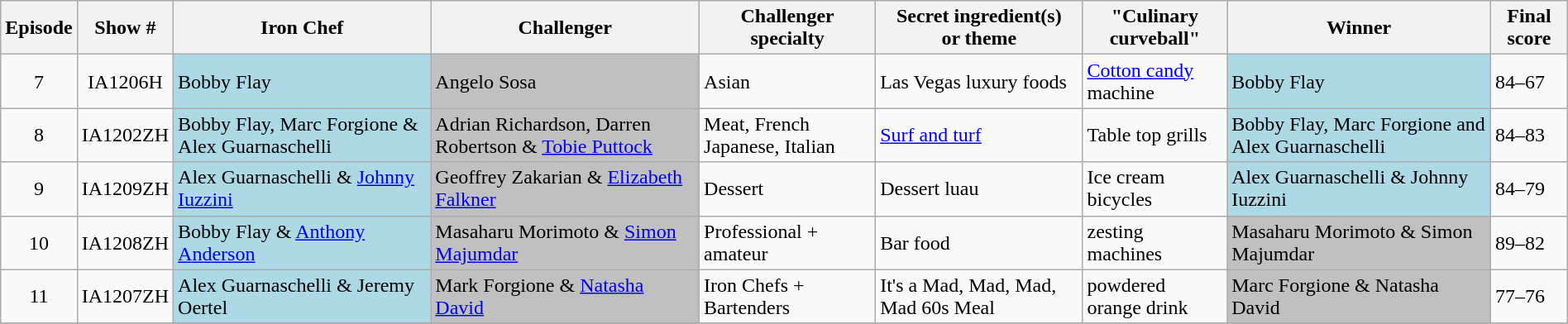<table class="wikitable sortable" width="100%">
<tr>
<th><span>Episode</span></th>
<th><span>Show #</span></th>
<th><span>Iron Chef</span></th>
<th><span>Challenger</span></th>
<th><span>Challenger <br>specialty</span></th>
<th><span>Secret ingredient(s)<br> or theme</span></th>
<th><span>"Culinary curveball"</span></th>
<th><span>Winner</span></th>
<th><span>Final score</span></th>
</tr>
<tr>
<td style="text-align:center">7</td>
<td style="text-align:center">IA1206H</td>
<td style="background:lightblue">Bobby Flay</td>
<td style="background:silver">Angelo Sosa</td>
<td>Asian</td>
<td>Las Vegas luxury foods </td>
<td><a href='#'>Cotton candy</a> machine</td>
<td style="background:lightblue">Bobby Flay</td>
<td>84–67</td>
</tr>
<tr>
<td style="text-align:center">8</td>
<td style="text-align:center">IA1202ZH</td>
<td style="background:lightblue">Bobby Flay, Marc Forgione & Alex Guarnaschelli</td>
<td style="background:silver">Adrian Richardson, Darren Robertson & <a href='#'>Tobie Puttock</a></td>
<td>Meat, French Japanese, Italian</td>
<td><a href='#'>Surf and turf</a></td>
<td>Table top grills</td>
<td style="background:lightblue">Bobby Flay, Marc Forgione and Alex Guarnaschelli</td>
<td>84–83</td>
</tr>
<tr>
<td style="text-align:center">9</td>
<td style="text-align:center">IA1209ZH</td>
<td style="background:lightblue">Alex Guarnaschelli & <a href='#'>Johnny Iuzzini</a></td>
<td style="background:silver">Geoffrey Zakarian & <a href='#'>Elizabeth Falkner</a></td>
<td>Dessert</td>
<td>Dessert luau</td>
<td>Ice cream bicycles</td>
<td style="background:lightblue">Alex Guarnaschelli & Johnny Iuzzini</td>
<td>84–79</td>
</tr>
<tr>
<td style="text-align:center">10</td>
<td style="text-align:center">IA1208ZH</td>
<td style="background:lightblue">Bobby Flay & <a href='#'>Anthony Anderson</a></td>
<td style="background:silver">Masaharu Morimoto & <a href='#'>Simon Majumdar</a></td>
<td>Professional + amateur</td>
<td>Bar food</td>
<td>zesting machines</td>
<td style="background:silver">Masaharu Morimoto & Simon Majumdar</td>
<td>89–82</td>
</tr>
<tr>
<td style="text-align:center">11</td>
<td style="text-align:center">IA1207ZH</td>
<td style="background:lightblue">Alex Guarnaschelli & Jeremy Oertel</td>
<td style="background:silver">Mark Forgione & <a href='#'>Natasha David</a></td>
<td>Iron Chefs + Bartenders</td>
<td>It's a Mad, Mad, Mad, Mad 60s Meal</td>
<td>powdered orange drink</td>
<td style="background:silver">Marc Forgione & Natasha David</td>
<td>77–76</td>
</tr>
<tr>
</tr>
</table>
